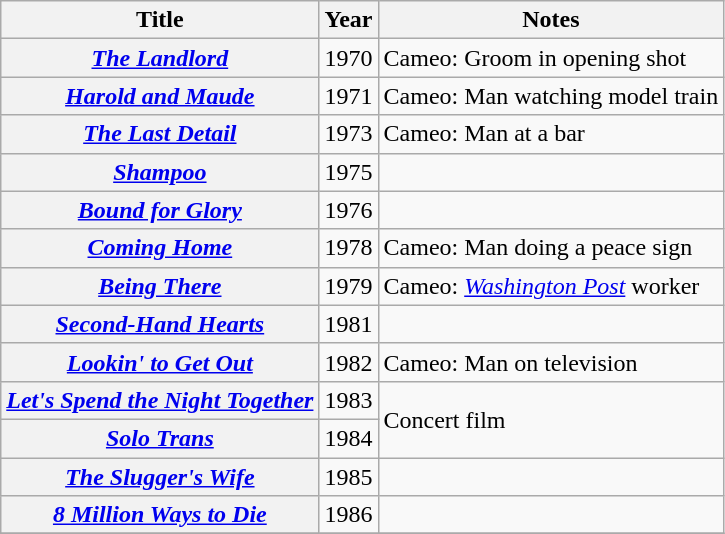<table class="wikitable sortable plainrowheaders">
<tr>
<th scope="col">Title</th>
<th scope="col">Year</th>
<th scope="col" class="unsortable">Notes</th>
</tr>
<tr>
<th scope="row"><em><a href='#'>The Landlord</a></em></th>
<td>1970</td>
<td>Cameo: Groom in opening shot</td>
</tr>
<tr>
<th scope="row"><em><a href='#'>Harold and Maude</a></em></th>
<td>1971</td>
<td>Cameo: Man watching model train</td>
</tr>
<tr>
<th scope="row"><em><a href='#'>The Last Detail</a></em></th>
<td>1973</td>
<td>Cameo: Man at a bar</td>
</tr>
<tr>
<th scope="row"><em><a href='#'>Shampoo</a></em></th>
<td>1975</td>
<td></td>
</tr>
<tr>
<th scope="row"><em><a href='#'>Bound for Glory</a></em></th>
<td>1976</td>
<td></td>
</tr>
<tr>
<th scope="row"><em><a href='#'>Coming Home</a></em></th>
<td>1978</td>
<td>Cameo: Man doing a peace sign</td>
</tr>
<tr>
<th scope="row"><em><a href='#'>Being There</a></em></th>
<td>1979</td>
<td>Cameo: <em><a href='#'>Washington Post</a></em> worker</td>
</tr>
<tr>
<th scope="row"><em><a href='#'>Second-Hand Hearts</a></em></th>
<td>1981</td>
<td></td>
</tr>
<tr>
<th scope="row"><em><a href='#'>Lookin' to Get Out</a></em></th>
<td>1982</td>
<td>Cameo: Man on television</td>
</tr>
<tr>
<th scope="row"><em><a href='#'>Let's Spend the Night Together</a></em></th>
<td>1983</td>
<td rowspan="2">Concert film</td>
</tr>
<tr>
<th scope="row"><em><a href='#'>Solo Trans</a></em></th>
<td>1984</td>
</tr>
<tr>
<th scope="row"><em><a href='#'>The Slugger's Wife</a></em></th>
<td>1985</td>
<td></td>
</tr>
<tr>
<th scope="row"><em><a href='#'>8 Million Ways to Die</a></em></th>
<td>1986</td>
<td></td>
</tr>
<tr>
</tr>
</table>
